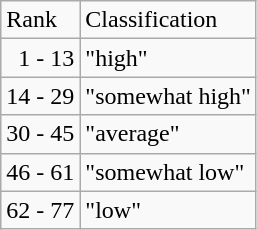<table class="wikitable" ---valign=top>
<tr>
<td>Rank</td>
<td>Classification</td>
</tr>
<tr>
<td>  1 - 13</td>
<td>"high"</td>
</tr>
<tr>
<td>14 - 29</td>
<td>"somewhat high"</td>
</tr>
<tr>
<td>30 - 45</td>
<td>"average"</td>
</tr>
<tr>
<td>46 - 61</td>
<td>"somewhat low"</td>
</tr>
<tr>
<td>62 - 77</td>
<td>"low"</td>
</tr>
</table>
